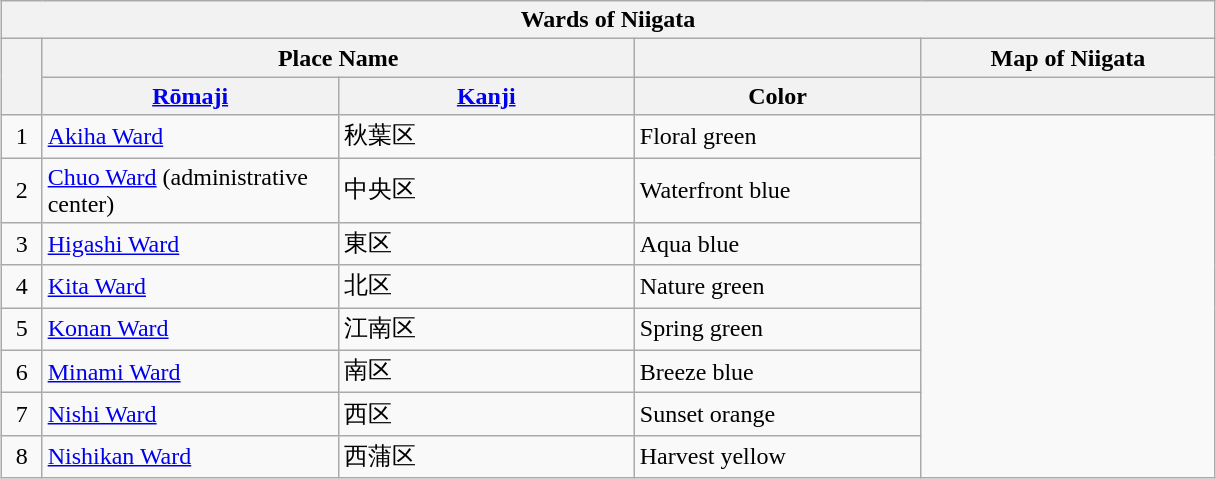<table class="wikitable" style="margin-left: auto; margin-right: auto;" width="810px">
<tr>
<th colspan="5">Wards of Niigata</th>
</tr>
<tr>
<th rowspan="2"></th>
<th colspan="2">Place Name</th>
<th></th>
<th>Map of Niigata</th>
</tr>
<tr>
<th style="width: 190px;"><a href='#'>Rōmaji</a></th>
<th style="width: 190px;"><a href='#'>Kanji</a></th>
<th>Color</th>
<th></th>
</tr>
<tr>
<td style="text-align: center;" "width: 20px;">1</td>
<td><a href='#'>Akiha Ward</a></td>
<td>秋葉区</td>
<td> Floral green</td>
<td rowspan="8"></td>
</tr>
<tr>
<td style="text-align: center;">2</td>
<td><a href='#'>Chuo Ward</a> (administrative center)</td>
<td>中央区</td>
<td> Waterfront blue</td>
</tr>
<tr>
<td style="text-align: center;">3</td>
<td><a href='#'>Higashi Ward</a></td>
<td>東区</td>
<td> Aqua blue</td>
</tr>
<tr>
<td style="text-align: center;">4</td>
<td><a href='#'>Kita Ward</a></td>
<td>北区</td>
<td> Nature green</td>
</tr>
<tr>
<td style="text-align: center;">5</td>
<td><a href='#'>Konan Ward</a></td>
<td>江南区</td>
<td> Spring green</td>
</tr>
<tr>
<td style="text-align: center;">6</td>
<td><a href='#'>Minami Ward</a></td>
<td>南区</td>
<td> Breeze blue</td>
</tr>
<tr>
<td style="text-align: center;">7</td>
<td><a href='#'>Nishi Ward</a></td>
<td>西区</td>
<td> Sunset orange</td>
</tr>
<tr>
<td style="text-align: center;">8</td>
<td><a href='#'>Nishikan Ward</a></td>
<td>西蒲区</td>
<td> Harvest yellow</td>
</tr>
</table>
